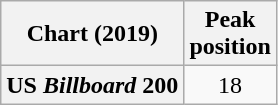<table class="wikitable plainrowheaders">
<tr>
<th scope="col">Chart (2019)</th>
<th scope="col">Peak<br>position</th>
</tr>
<tr>
<th scope="row">US <em>Billboard</em> 200</th>
<td align="center">18</td>
</tr>
</table>
